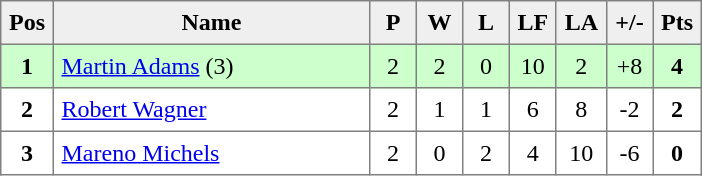<table style=border-collapse:collapse border=1 cellspacing=0 cellpadding=5>
<tr align=center bgcolor=#efefef>
<th width=20>Pos</th>
<th width=200>Name</th>
<th width=20>P</th>
<th width=20>W</th>
<th width=20>L</th>
<th width=20>LF</th>
<th width=20>LA</th>
<th width=20>+/-</th>
<th width=20>Pts</th>
</tr>
<tr align=center style="background: #ccffcc;">
<td><strong>1</strong></td>
<td align="left"> <a href='#'>Martin Adams</a> (3)</td>
<td>2</td>
<td>2</td>
<td>0</td>
<td>10</td>
<td>2</td>
<td>+8</td>
<td><strong>4</strong></td>
</tr>
<tr align=center>
<td><strong>2</strong></td>
<td align="left"> <a href='#'>Robert Wagner</a></td>
<td>2</td>
<td>1</td>
<td>1</td>
<td>6</td>
<td>8</td>
<td>-2</td>
<td><strong>2</strong></td>
</tr>
<tr align=center>
<td><strong>3</strong></td>
<td align="left"> <a href='#'>Mareno Michels</a></td>
<td>2</td>
<td>0</td>
<td>2</td>
<td>4</td>
<td>10</td>
<td>-6</td>
<td><strong>0</strong></td>
</tr>
</table>
